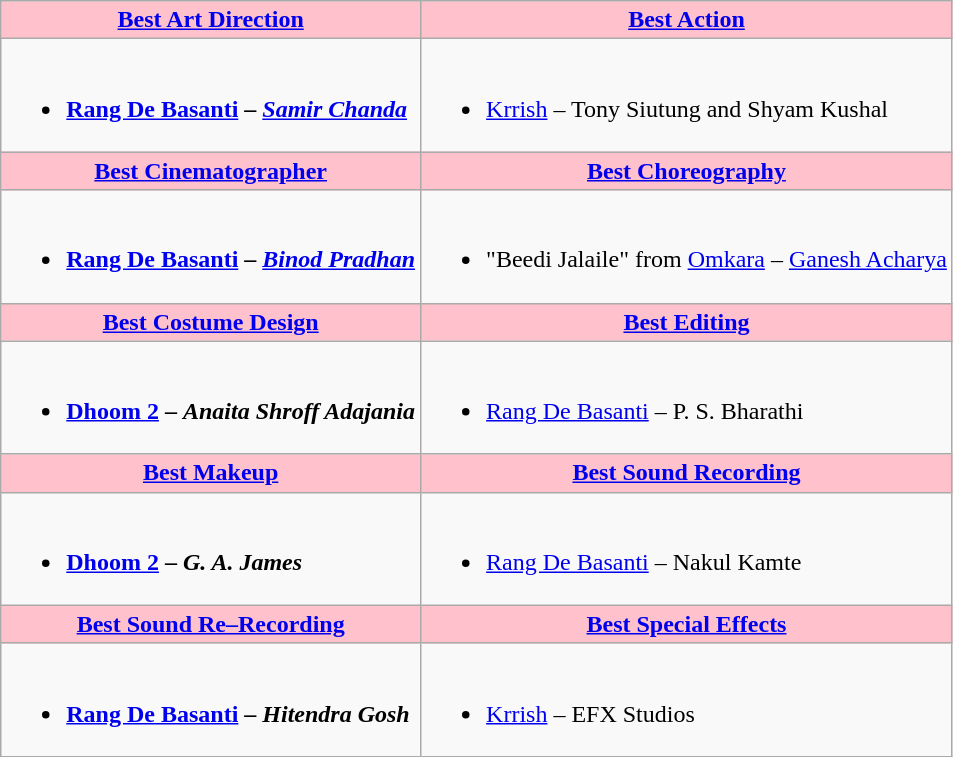<table class=wikitable style="width=150%">
<tr>
<th style="background:#FFC1CC;" ! style="width=50%"><a href='#'>Best Art Direction</a></th>
<th style="background:#FFC1CC;" ! style="width=50%"><a href='#'>Best Action</a></th>
</tr>
<tr>
<td valign="top"><br><ul><li><strong><a href='#'>Rang De Basanti</a> – <em><a href='#'>Samir Chanda</a><strong><em></li></ul></td>
<td valign="top"><br><ul><li></strong><a href='#'>Krrish</a> – </em>Tony Siutung and Shyam Kushal</em></strong></li></ul></td>
</tr>
<tr>
<th style="background:#FFC1CC;" ! style="width=50%"><a href='#'>Best Cinematographer</a></th>
<th style="background:#FFC1CC;" ! style="width=50%"><a href='#'>Best Choreography</a></th>
</tr>
<tr>
<td valign="top"><br><ul><li><strong><a href='#'>Rang De Basanti</a> – <em><a href='#'>Binod Pradhan</a><strong><em></li></ul></td>
<td valign="top"><br><ul><li></strong>"Beedi Jalaile" from <a href='#'>Omkara</a> – </em><a href='#'>Ganesh Acharya</a></em></strong></li></ul></td>
</tr>
<tr>
<th style="background:#FFC1CC;" ! style="width=50%"><a href='#'>Best Costume Design</a></th>
<th style="background:#FFC1CC;" ! style="width=50%"><a href='#'>Best Editing</a></th>
</tr>
<tr>
<td valign="top"><br><ul><li><strong><a href='#'>Dhoom 2</a> – <em>Anaita Shroff Adajania<strong><em></li></ul></td>
<td valign="top"><br><ul><li></strong><a href='#'>Rang De Basanti</a> – </em>P. S. Bharathi</em></strong></li></ul></td>
</tr>
<tr>
<th style="background:#FFC1CC;" ! style="width=50%"><a href='#'>Best Makeup</a></th>
<th style="background:#FFC1CC;" ! style="width=50%"><a href='#'>Best Sound Recording</a></th>
</tr>
<tr>
<td valign="top"><br><ul><li><strong><a href='#'>Dhoom 2</a> – <em>G. A. James<strong><em></li></ul></td>
<td valign="top"><br><ul><li></strong><a href='#'>Rang De Basanti</a> – </em>Nakul Kamte</em></strong></li></ul></td>
</tr>
<tr>
<th style="background:#FFC1CC;" ! style="width=50%"><a href='#'>Best Sound Re–Recording</a></th>
<th style="background:#FFC1CC;" ! style="width=50%"><a href='#'>Best Special Effects</a></th>
</tr>
<tr>
<td valign="top"><br><ul><li><strong><a href='#'>Rang De Basanti</a> – <em>Hitendra Gosh<strong><em></li></ul></td>
<td valign="top"><br><ul><li></strong><a href='#'>Krrish</a> – </em>EFX Studios</em></strong></li></ul></td>
</tr>
</table>
